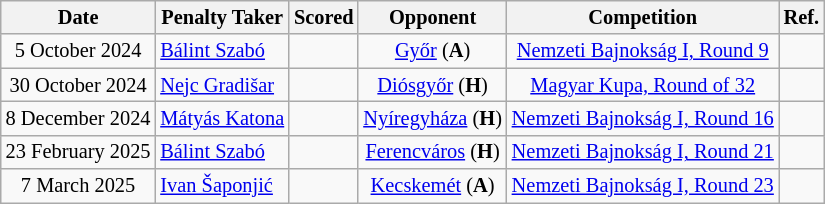<table class="wikitable sortable zebra" style="text-align:center; font-size:85%;">
<tr>
<th>Date</th>
<th>Penalty Taker</th>
<th>Scored</th>
<th>Opponent</th>
<th>Competition</th>
<th>Ref.</th>
</tr>
<tr>
<td>5 October 2024</td>
<td align="left"> <a href='#'>Bálint Szabó</a></td>
<td></td>
<td><a href='#'>Győr</a> (<strong>A</strong>)</td>
<td><a href='#'>Nemzeti Bajnokság I, Round 9</a></td>
<td></td>
</tr>
<tr>
<td>30 October 2024</td>
<td align="left"> <a href='#'>Nejc Gradišar</a></td>
<td></td>
<td><a href='#'>Diósgyőr</a> (<strong>H</strong>)</td>
<td><a href='#'>Magyar Kupa, Round of 32</a></td>
<td></td>
</tr>
<tr>
<td>8 December 2024</td>
<td align="left"> <a href='#'>Mátyás Katona</a></td>
<td></td>
<td><a href='#'>Nyíregyháza</a> (<strong>H</strong>)</td>
<td><a href='#'>Nemzeti Bajnokság I, Round 16</a></td>
<td></td>
</tr>
<tr>
<td>23 February 2025</td>
<td align="left"> <a href='#'>Bálint Szabó</a></td>
<td></td>
<td><a href='#'>Ferencváros</a> (<strong>H</strong>)</td>
<td><a href='#'>Nemzeti Bajnokság I, Round 21</a></td>
<td></td>
</tr>
<tr>
<td>7 March 2025</td>
<td align="left"> <a href='#'>Ivan Šaponjić</a></td>
<td></td>
<td><a href='#'>Kecskemét</a> (<strong>A</strong>)</td>
<td><a href='#'>Nemzeti Bajnokság I, Round 23</a></td>
<td></td>
</tr>
</table>
